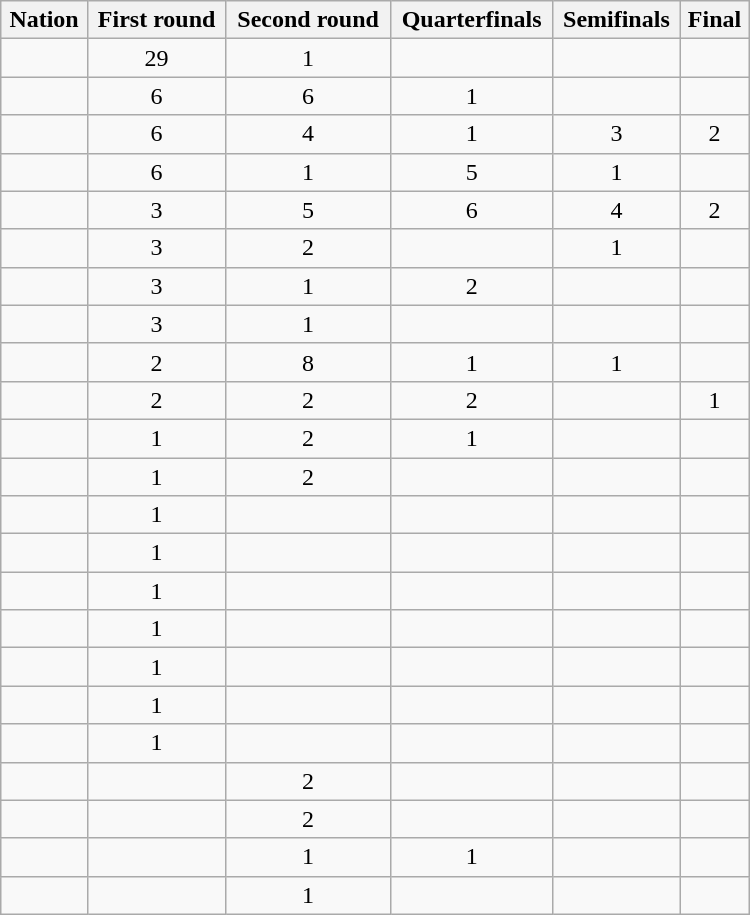<table class="wikitable sortable" style="text-align: center; width:500px ">
<tr>
<th>Nation</th>
<th>First round</th>
<th>Second round</th>
<th>Quarterfinals</th>
<th>Semifinals</th>
<th>Final</th>
</tr>
<tr>
<td></td>
<td>29</td>
<td>1</td>
<td></td>
<td></td>
<td></td>
</tr>
<tr>
<td></td>
<td>6</td>
<td>6</td>
<td>1</td>
<td></td>
<td></td>
</tr>
<tr>
<td></td>
<td>6</td>
<td>4</td>
<td>1</td>
<td>3</td>
<td>2</td>
</tr>
<tr>
<td></td>
<td>6</td>
<td>1</td>
<td>5</td>
<td>1</td>
<td></td>
</tr>
<tr>
<td></td>
<td>3</td>
<td>5</td>
<td>6</td>
<td>4</td>
<td>2</td>
</tr>
<tr>
<td></td>
<td>3</td>
<td>2</td>
<td></td>
<td>1</td>
<td></td>
</tr>
<tr>
<td></td>
<td>3</td>
<td>1</td>
<td>2</td>
<td></td>
<td></td>
</tr>
<tr>
<td></td>
<td>3</td>
<td>1</td>
<td></td>
<td></td>
<td></td>
</tr>
<tr>
<td></td>
<td>2</td>
<td>8</td>
<td>1</td>
<td>1</td>
<td></td>
</tr>
<tr>
<td></td>
<td>2</td>
<td>2</td>
<td>2</td>
<td></td>
<td>1</td>
</tr>
<tr>
<td></td>
<td>1</td>
<td>2</td>
<td>1</td>
<td></td>
<td></td>
</tr>
<tr>
<td></td>
<td>1</td>
<td>2</td>
<td></td>
<td></td>
<td></td>
</tr>
<tr>
<td></td>
<td>1</td>
<td></td>
<td></td>
<td></td>
<td></td>
</tr>
<tr>
<td></td>
<td>1</td>
<td></td>
<td></td>
<td></td>
<td></td>
</tr>
<tr>
<td></td>
<td>1</td>
<td></td>
<td></td>
<td></td>
<td></td>
</tr>
<tr>
<td></td>
<td>1</td>
<td></td>
<td></td>
<td></td>
<td></td>
</tr>
<tr>
<td></td>
<td>1</td>
<td></td>
<td></td>
<td></td>
<td></td>
</tr>
<tr>
<td></td>
<td>1</td>
<td></td>
<td></td>
<td></td>
<td></td>
</tr>
<tr>
<td></td>
<td>1</td>
<td></td>
<td></td>
<td></td>
<td></td>
</tr>
<tr>
<td></td>
<td></td>
<td>2</td>
<td></td>
<td></td>
<td></td>
</tr>
<tr>
<td></td>
<td></td>
<td>2</td>
<td></td>
<td></td>
<td></td>
</tr>
<tr>
<td></td>
<td></td>
<td>1</td>
<td>1</td>
<td></td>
<td></td>
</tr>
<tr>
<td></td>
<td></td>
<td>1</td>
<td></td>
<td></td>
<td></td>
</tr>
</table>
